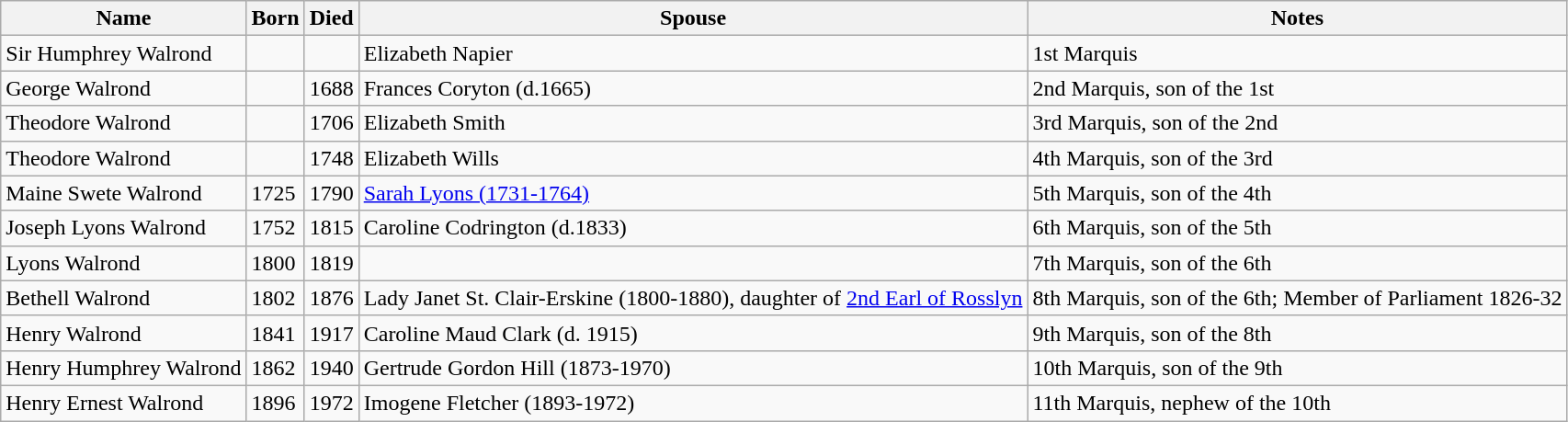<table class="wikitable">
<tr>
<th>Name</th>
<th>Born</th>
<th>Died</th>
<th>Spouse</th>
<th>Notes</th>
</tr>
<tr>
<td>Sir Humphrey Walrond</td>
<td></td>
<td></td>
<td>Elizabeth Napier</td>
<td>1st Marquis</td>
</tr>
<tr>
<td>George Walrond</td>
<td></td>
<td>1688</td>
<td>Frances Coryton (d.1665)</td>
<td>2nd Marquis, son of the 1st</td>
</tr>
<tr>
<td>Theodore Walrond</td>
<td></td>
<td>1706</td>
<td>Elizabeth Smith</td>
<td>3rd Marquis, son of the 2nd</td>
</tr>
<tr>
<td>Theodore Walrond</td>
<td></td>
<td>1748</td>
<td>Elizabeth Wills</td>
<td>4th Marquis, son of the 3rd</td>
</tr>
<tr>
<td>Maine Swete Walrond</td>
<td>1725</td>
<td>1790</td>
<td><a href='#'>Sarah Lyons (1731-1764)</a></td>
<td>5th Marquis, son of the 4th</td>
</tr>
<tr>
<td>Joseph Lyons Walrond</td>
<td>1752</td>
<td>1815</td>
<td>Caroline Codrington (d.1833)</td>
<td>6th Marquis, son of the 5th</td>
</tr>
<tr>
<td>Lyons Walrond</td>
<td>1800</td>
<td>1819</td>
<td></td>
<td>7th Marquis, son of the 6th</td>
</tr>
<tr>
<td>Bethell Walrond</td>
<td>1802</td>
<td>1876</td>
<td>Lady Janet St. Clair-Erskine (1800-1880), daughter of <a href='#'>2nd Earl of Rosslyn</a></td>
<td>8th Marquis, son of the 6th; Member of Parliament 1826-32 </td>
</tr>
<tr>
<td>Henry Walrond</td>
<td>1841</td>
<td>1917</td>
<td>Caroline Maud Clark (d. 1915)</td>
<td>9th Marquis, son of the 8th</td>
</tr>
<tr>
<td>Henry Humphrey Walrond</td>
<td>1862</td>
<td>1940</td>
<td>Gertrude Gordon Hill (1873-1970)</td>
<td>10th Marquis, son of the 9th</td>
</tr>
<tr>
<td>Henry Ernest Walrond</td>
<td>1896</td>
<td>1972</td>
<td>Imogene Fletcher (1893-1972)</td>
<td>11th Marquis, nephew of the 10th</td>
</tr>
</table>
